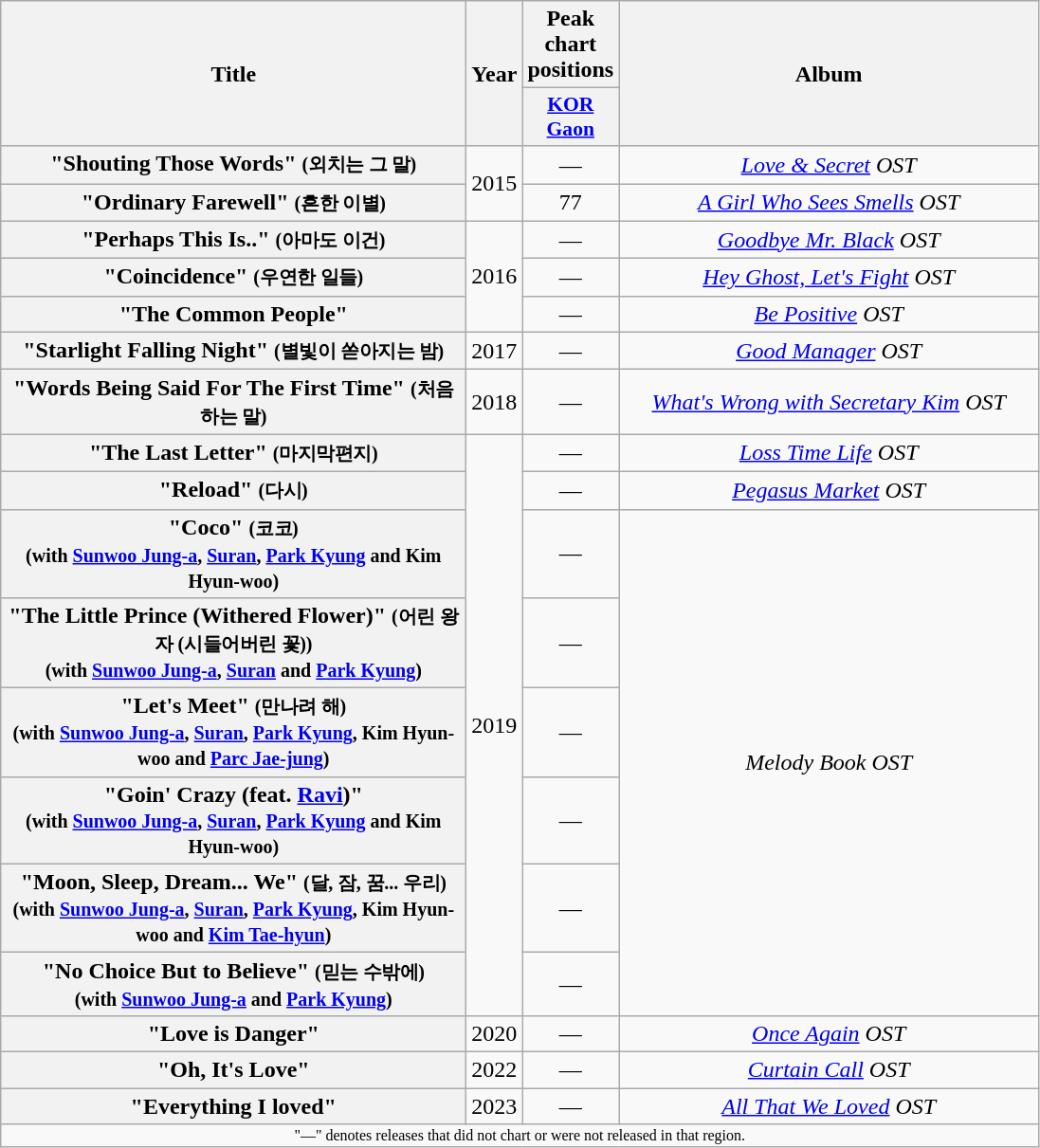<table class="wikitable plainrowheaders" style="text-align:center">
<tr>
<th scope="col" rowspan="2" style="width:20em;">Title</th>
<th scope="col" rowspan="2" style="width:2em;">Year</th>
<th scope="col">Peak chart positions</th>
<th scope="col" rowspan="2" style="width:18em;">Album</th>
</tr>
<tr>
<th style="text-align:center; width:30px; font-size:90%;"><a href='#'>KOR<br>Gaon</a></th>
</tr>
<tr>
<th scope="row">"Shouting Those Words" <small>(외치는 그 말)</small><br></th>
<td rowspan="2">2015</td>
<td>—</td>
<td><em><a href='#'>Love & Secret</a> OST</em></td>
</tr>
<tr>
<th scope="row">"Ordinary Farewell" <small>(흔한 이별)</small><br></th>
<td>77</td>
<td><em><a href='#'>A Girl Who Sees Smells</a> OST</em></td>
</tr>
<tr>
<th scope="row">"Perhaps This Is.." <small>(아마도 이건)</small></th>
<td rowspan="3">2016</td>
<td>—</td>
<td><em><a href='#'>Goodbye Mr. Black</a> OST</em></td>
</tr>
<tr>
<th scope="row">"Coincidence" <small>(우연한 일들)</small><br></th>
<td>—</td>
<td><em><a href='#'>Hey Ghost, Let's Fight</a> OST</em></td>
</tr>
<tr>
<th scope="row">"The Common People"</th>
<td>—</td>
<td><em><a href='#'>Be Positive</a> OST</em></td>
</tr>
<tr>
<th scope="row">"Starlight Falling Night" <small>(별빛이 쏟아지는 밤)</small></th>
<td>2017</td>
<td>—</td>
<td><em><a href='#'>Good Manager</a> OST</em></td>
</tr>
<tr>
<th scope="row">"Words Being Said For The First Time" <small>(처음 하는 말)</small></th>
<td>2018</td>
<td>—</td>
<td><em><a href='#'>What's Wrong with Secretary Kim</a> OST</em></td>
</tr>
<tr>
<th scope="row">"The Last Letter" <small>(마지막편지)</small></th>
<td rowspan="8">2019</td>
<td>—</td>
<td><em><a href='#'>Loss Time Life</a> OST</em></td>
</tr>
<tr>
<th scope="row">"Reload" <small>(다시)</small></th>
<td>—</td>
<td><em><a href='#'>Pegasus Market</a> OST</em></td>
</tr>
<tr>
<th scope="row">"Coco" <small>(코코)</small><br><small>(with <a href='#'>Sunwoo Jung-a</a>, <a href='#'>Suran</a>, <a href='#'>Park Kyung</a> and Kim Hyun-woo)</small></th>
<td>—</td>
<td rowspan="6"><em>Melody Book OST</em></td>
</tr>
<tr>
<th scope="row">"The Little Prince (Withered Flower)" <small>(어린 왕자 (시들어버린 꽃))</small><br><small>(with <a href='#'>Sunwoo Jung-a</a>, <a href='#'>Suran</a> and <a href='#'>Park Kyung</a>)</small></th>
<td>—</td>
</tr>
<tr>
<th scope="row">"Let's Meet" <small>(만나려 해)</small><br><small>(with <a href='#'>Sunwoo Jung-a</a>, <a href='#'>Suran</a>, <a href='#'>Park Kyung</a>, Kim Hyun-woo and <a href='#'>Parc Jae-jung</a>)</small></th>
<td>—</td>
</tr>
<tr>
<th scope="row">"Goin' Crazy (feat. <a href='#'>Ravi</a>)"<br><small>(with <a href='#'>Sunwoo Jung-a</a>, <a href='#'>Suran</a>, <a href='#'>Park Kyung</a> and Kim Hyun-woo)</small></th>
<td>—</td>
</tr>
<tr>
<th scope="row">"Moon, Sleep, Dream... We" <small>(달, 잠, 꿈... 우리)</small><br><small>(with <a href='#'>Sunwoo Jung-a</a>, <a href='#'>Suran</a>, <a href='#'>Park Kyung</a>, Kim Hyun-woo and <a href='#'>Kim Tae-hyun</a>)</small></th>
<td>—</td>
</tr>
<tr>
<th scope="row">"No Choice But to Believe" <small>(믿는 수밖에)</small><br><small>(with <a href='#'>Sunwoo Jung-a</a> and <a href='#'>Park Kyung</a>)</small></th>
<td>—</td>
</tr>
<tr>
<th scope="row">"Love is Danger" <br></th>
<td>2020</td>
<td>—</td>
<td><em><a href='#'>Once Again</a> OST</em></td>
</tr>
<tr>
<th scope="row">"Oh, It's Love" </th>
<td>2022</td>
<td>—</td>
<td><em><a href='#'>Curtain Call</a> OST</em></td>
</tr>
<tr>
<th scope="row">"Everything I loved" </th>
<td>2023</td>
<td>—</td>
<td><em><a href='#'>All That We Loved</a> OST</em></td>
</tr>
<tr>
<td colspan="5" style="text-align:center; font-size:8pt;">"—" denotes releases that did not chart or were not released in that region.</td>
</tr>
</table>
